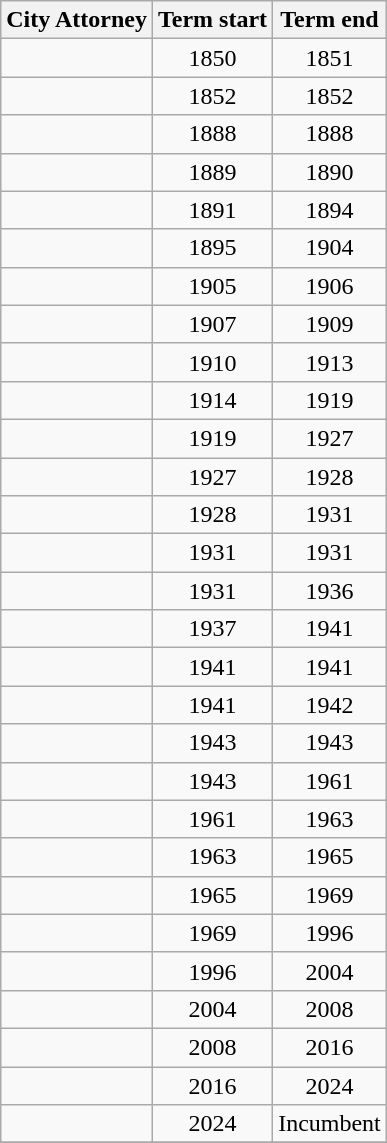<table class="wikitable sortable">
<tr>
<th>City Attorney</th>
<th>Term start</th>
<th>Term end</th>
</tr>
<tr>
<td></td>
<td align=center>1850</td>
<td align=center>1851</td>
</tr>
<tr>
<td></td>
<td align=center>1852</td>
<td align=center>1852</td>
</tr>
<tr>
<td></td>
<td align=center>1888</td>
<td align=center>1888</td>
</tr>
<tr>
<td></td>
<td align=center>1889</td>
<td align=center>1890</td>
</tr>
<tr>
<td></td>
<td align=center>1891</td>
<td align=center>1894</td>
</tr>
<tr>
<td></td>
<td align=center>1895</td>
<td align=center>1904</td>
</tr>
<tr>
<td></td>
<td align=center>1905</td>
<td align=center>1906</td>
</tr>
<tr>
<td></td>
<td align=center>1907</td>
<td align=center>1909</td>
</tr>
<tr>
<td></td>
<td align=center>1910</td>
<td align=center>1913</td>
</tr>
<tr>
<td></td>
<td align=center>1914</td>
<td align=center>1919</td>
</tr>
<tr>
<td></td>
<td align=center>1919</td>
<td align=center>1927</td>
</tr>
<tr>
<td></td>
<td align=center>1927</td>
<td align=center>1928</td>
</tr>
<tr>
<td></td>
<td align=center>1928</td>
<td align=center>1931</td>
</tr>
<tr>
<td></td>
<td align=center>1931</td>
<td align=center>1931</td>
</tr>
<tr>
<td></td>
<td align=center>1931</td>
<td align=center>1936</td>
</tr>
<tr>
<td></td>
<td align=center>1937</td>
<td align=center>1941</td>
</tr>
<tr>
<td></td>
<td align=center>1941</td>
<td align=center>1941</td>
</tr>
<tr>
<td></td>
<td align=center>1941</td>
<td align=center>1942</td>
</tr>
<tr>
<td></td>
<td align=center>1943</td>
<td align=center>1943</td>
</tr>
<tr>
<td></td>
<td align=center>1943</td>
<td align=center>1961</td>
</tr>
<tr>
<td></td>
<td align=center>1961</td>
<td align=center>1963</td>
</tr>
<tr>
<td></td>
<td align=center>1963</td>
<td align=center>1965</td>
</tr>
<tr>
<td></td>
<td align=center>1965</td>
<td align=center>1969</td>
</tr>
<tr>
<td></td>
<td align=center>1969</td>
<td align=center>1996</td>
</tr>
<tr>
<td></td>
<td align=center>1996</td>
<td align=center>2004</td>
</tr>
<tr>
<td></td>
<td align=center>2004</td>
<td align=center>2008</td>
</tr>
<tr>
<td></td>
<td align=center>2008</td>
<td align=center>2016</td>
</tr>
<tr>
<td></td>
<td align=center>2016</td>
<td align=center>2024</td>
</tr>
<tr>
<td></td>
<td align=center>2024</td>
<td align=center>Incumbent</td>
</tr>
<tr>
</tr>
</table>
